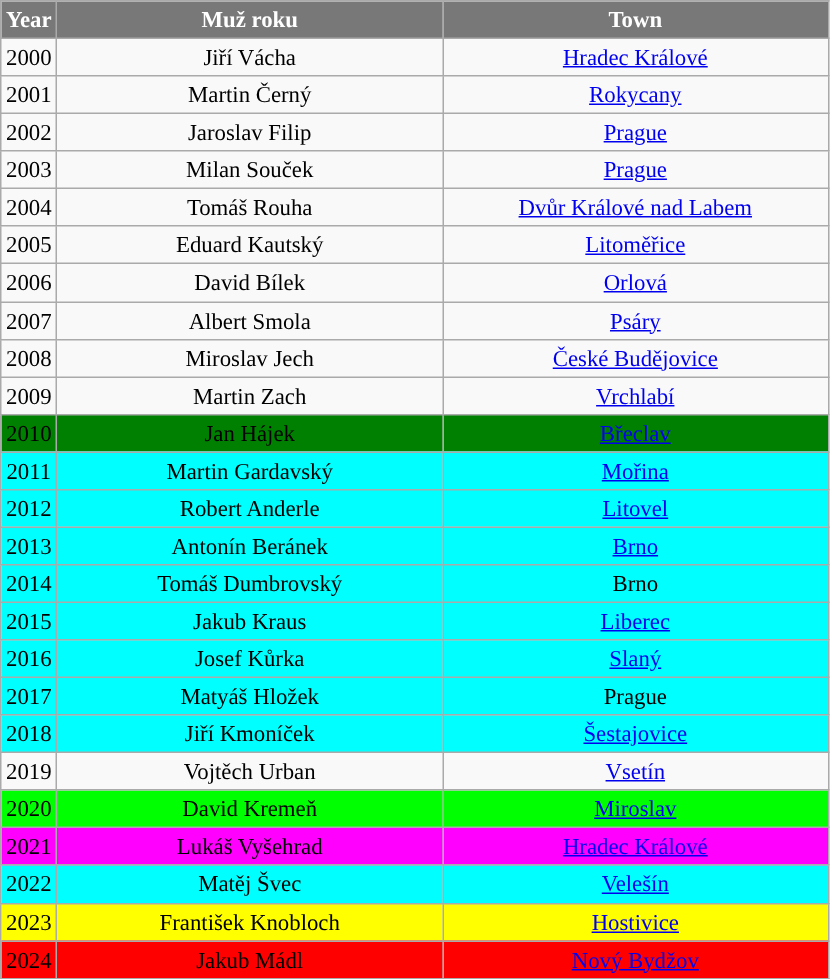<table class="wikitable sortable" style="font-size: 95%; text-align:center">
<tr>
<th width="30" style="background-color:#787878;color:#FFFFFF;">Year</th>
<th width="250" style="background-color:#787878;color:#FFFFFF;">Muž roku</th>
<th width="250" style="background-color:#787878;color:#FFFFFF;">Town</th>
</tr>
<tr>
<td>2000</td>
<td>Jiří Vácha</td>
<td><a href='#'>Hradec Králové</a></td>
</tr>
<tr>
<td>2001</td>
<td>Martin Černý</td>
<td><a href='#'>Rokycany</a></td>
</tr>
<tr>
<td>2002</td>
<td>Jaroslav Filip</td>
<td><a href='#'>Prague</a></td>
</tr>
<tr>
<td>2003</td>
<td>Milan Souček</td>
<td><a href='#'>Prague</a></td>
</tr>
<tr>
<td>2004</td>
<td>Tomáš Rouha</td>
<td><a href='#'>Dvůr Králové nad Labem</a></td>
</tr>
<tr>
<td>2005</td>
<td>Eduard Kautský</td>
<td><a href='#'>Litoměřice</a></td>
</tr>
<tr>
<td>2006</td>
<td>David Bílek</td>
<td><a href='#'>Orlová</a></td>
</tr>
<tr>
<td>2007</td>
<td>Albert Smola</td>
<td><a href='#'>Psáry</a></td>
</tr>
<tr>
<td>2008</td>
<td>Miroslav Jech</td>
<td><a href='#'>České Budějovice</a></td>
</tr>
<tr>
<td>2009</td>
<td>Martin Zach</td>
<td><a href='#'>Vrchlabí</a></td>
</tr>
<tr style="background-color: green">
<td>2010</td>
<td>Jan Hájek</td>
<td><a href='#'>Břeclav</a></td>
</tr>
<tr style="background-color: aqua">
<td>2011</td>
<td>Martin Gardavský</td>
<td><a href='#'>Mořina</a></td>
</tr>
<tr style="background-color: aqua">
<td>2012</td>
<td>Robert Anderle</td>
<td><a href='#'>Litovel</a></td>
</tr>
<tr style="background-color: aqua">
<td>2013</td>
<td>Antonín Beránek</td>
<td><a href='#'>Brno</a></td>
</tr>
<tr style="background-color: aqua">
<td>2014</td>
<td>Tomáš Dumbrovský</td>
<td>Brno</td>
</tr>
<tr style="background-color: aqua">
<td>2015</td>
<td>Jakub Kraus</td>
<td><a href='#'>Liberec</a></td>
</tr>
<tr style="background-color: aqua">
<td>2016</td>
<td>Josef Kůrka</td>
<td><a href='#'>Slaný</a></td>
</tr>
<tr style="background-color: aqua">
<td>2017</td>
<td>Matyáš Hložek</td>
<td>Prague</td>
</tr>
<tr style="background-color: aqua">
<td>2018</td>
<td>Jiří Kmoníček</td>
<td><a href='#'>Šestajovice</a></td>
</tr>
<tr>
<td>2019</td>
<td>Vojtěch Urban</td>
<td><a href='#'>Vsetín</a></td>
</tr>
<tr style="background-color: lime">
<td>2020</td>
<td>David Kremeň</td>
<td><a href='#'>Miroslav</a></td>
</tr>
<tr style="background-color: fuchsia">
<td>2021</td>
<td>Lukáš Vyšehrad</td>
<td><a href='#'>Hradec Králové</a></td>
</tr>
<tr style="background-color: aqua">
<td>2022</td>
<td>Matěj Švec</td>
<td><a href='#'>Velešín</a></td>
</tr>
<tr style="background-color: yellow">
<td>2023</td>
<td>František Knobloch</td>
<td><a href='#'>Hostivice</a></td>
</tr>
<tr style="background-color: red">
<td>2024</td>
<td>Jakub Mádl</td>
<td><a href='#'>Nový Bydžov</a></td>
</tr>
</table>
